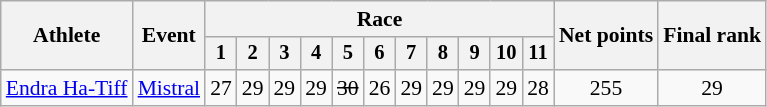<table class="wikitable" style="font-size:90%;">
<tr>
<th rowspan=2>Athlete</th>
<th rowspan=2>Event</th>
<th colspan=11>Race</th>
<th rowspan=2>Net points</th>
<th rowspan=2>Final rank</th>
</tr>
<tr style="font-size:95%">
<th>1</th>
<th>2</th>
<th>3</th>
<th>4</th>
<th>5</th>
<th>6</th>
<th>7</th>
<th>8</th>
<th>9</th>
<th>10</th>
<th>11</th>
</tr>
<tr align=center>
<td align=left><a href='#'>Endra Ha-Tiff</a></td>
<td align=left><a href='#'>Mistral</a></td>
<td>27</td>
<td>29</td>
<td>29</td>
<td>29</td>
<td><s>30<br><small></small></s></td>
<td>26</td>
<td>29</td>
<td>29</td>
<td>29</td>
<td>29</td>
<td>28</td>
<td>255</td>
<td>29</td>
</tr>
</table>
